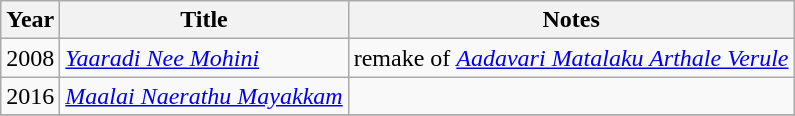<table class="wikitable sortable">
<tr>
<th>Year</th>
<th>Title</th>
<th class="unsortable">Notes</th>
</tr>
<tr>
<td>2008</td>
<td><em><a href='#'>Yaaradi Nee Mohini</a></em></td>
<td>remake of <em><a href='#'>Aadavari Matalaku Arthale Verule</a></em></td>
</tr>
<tr>
<td>2016</td>
<td><em><a href='#'>Maalai Naerathu Mayakkam</a></em></td>
<td></td>
</tr>
<tr>
</tr>
</table>
